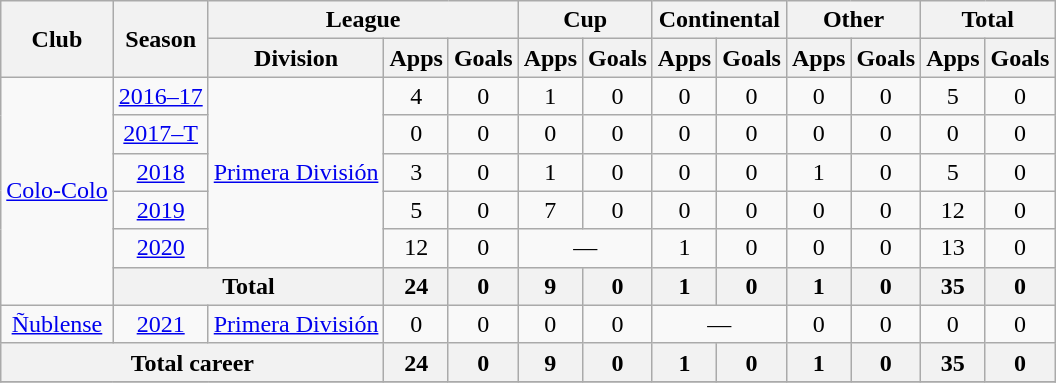<table class="wikitable" Style="text-align: center">
<tr>
<th rowspan="2">Club</th>
<th rowspan="2">Season</th>
<th colspan="3">League</th>
<th colspan="2">Cup</th>
<th colspan="2">Continental</th>
<th colspan="2">Other</th>
<th colspan="2">Total</th>
</tr>
<tr>
<th>Division</th>
<th>Apps</th>
<th>Goals</th>
<th>Apps</th>
<th>Goals</th>
<th>Apps</th>
<th>Goals</th>
<th>Apps</th>
<th>Goals</th>
<th>Apps</th>
<th>Goals</th>
</tr>
<tr>
<td rowspan="6"><a href='#'>Colo-Colo</a></td>
<td><a href='#'>2016–17</a></td>
<td rowspan="5"><a href='#'>Primera División</a></td>
<td>4</td>
<td>0</td>
<td>1</td>
<td>0</td>
<td>0</td>
<td>0</td>
<td>0</td>
<td>0</td>
<td>5</td>
<td>0</td>
</tr>
<tr>
<td><a href='#'>2017–T</a></td>
<td>0</td>
<td>0</td>
<td>0</td>
<td>0</td>
<td>0</td>
<td>0</td>
<td>0</td>
<td>0</td>
<td>0</td>
<td>0</td>
</tr>
<tr>
<td><a href='#'>2018</a></td>
<td>3</td>
<td>0</td>
<td>1</td>
<td>0</td>
<td>0</td>
<td>0</td>
<td>1</td>
<td>0</td>
<td>5</td>
<td>0</td>
</tr>
<tr>
<td><a href='#'>2019</a></td>
<td>5</td>
<td>0</td>
<td>7</td>
<td>0</td>
<td>0</td>
<td>0</td>
<td>0</td>
<td>0</td>
<td>12</td>
<td>0</td>
</tr>
<tr>
<td><a href='#'>2020</a></td>
<td>12</td>
<td>0</td>
<td colspan="2">—</td>
<td>1</td>
<td>0</td>
<td>0</td>
<td>0</td>
<td>13</td>
<td>0</td>
</tr>
<tr>
<th colspan="2">Total</th>
<th>24</th>
<th>0</th>
<th>9</th>
<th>0</th>
<th>1</th>
<th>0</th>
<th>1</th>
<th>0</th>
<th>35</th>
<th>0</th>
</tr>
<tr>
<td><a href='#'>Ñublense</a></td>
<td><a href='#'>2021</a></td>
<td><a href='#'>Primera División</a></td>
<td>0</td>
<td>0</td>
<td>0</td>
<td>0</td>
<td colspan="2">—</td>
<td>0</td>
<td>0</td>
<td>0</td>
<td>0</td>
</tr>
<tr>
<th colspan="3">Total career</th>
<th>24</th>
<th>0</th>
<th>9</th>
<th>0</th>
<th>1</th>
<th>0</th>
<th>1</th>
<th>0</th>
<th>35</th>
<th>0</th>
</tr>
<tr>
</tr>
</table>
